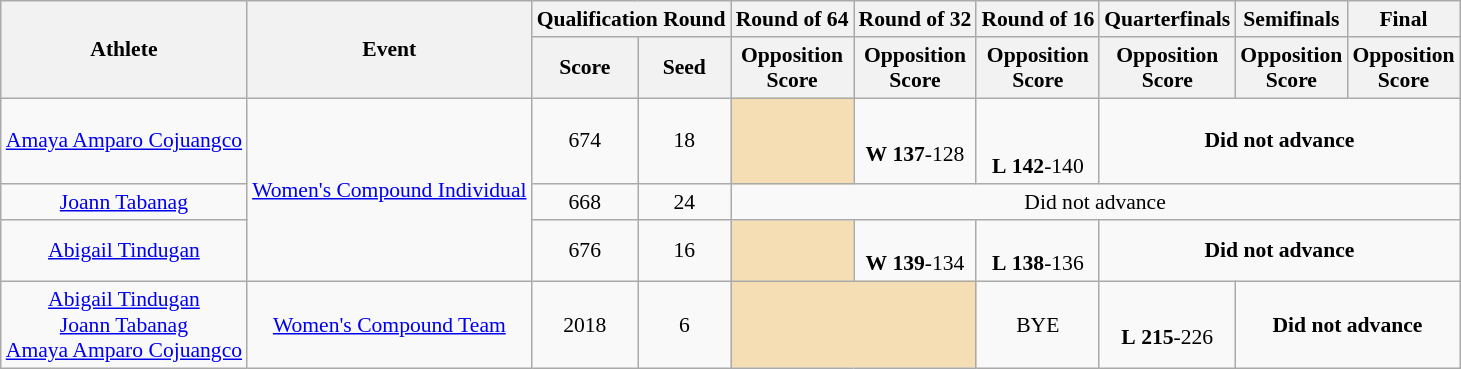<table class="wikitable" style="font-size:90%; text-align:center">
<tr>
<th rowspan="2">Athlete</th>
<th rowspan="2">Event</th>
<th colspan="2">Qualification Round</th>
<th>Round of 64</th>
<th>Round of 32</th>
<th>Round of 16</th>
<th>Quarterfinals</th>
<th>Semifinals</th>
<th>Final</th>
</tr>
<tr>
<th>Score</th>
<th>Seed</th>
<th>Opposition<br>Score</th>
<th>Opposition<br>Score</th>
<th>Opposition<br>Score</th>
<th>Opposition<br>Score</th>
<th>Opposition<br>Score</th>
<th>Opposition<br>Score</th>
</tr>
<tr>
<td align=center><a href='#'>Amaya Amparo Cojuangco</a></td>
<td rowspan=3 align=center><a href='#'>Women's Compound Individual</a></td>
<td align=center>674</td>
<td align=center>18</td>
<td style="text-align:center; background:wheat;"></td>
<td align=center><br> <strong>W</strong> <strong>137</strong>-128</td>
<td align=center><br><br> <strong>L</strong> <strong>142</strong>-140</td>
<td colspan=3 align=center><strong>Did not advance</strong></td>
</tr>
<tr>
<td align=center><a href='#'>Joann Tabanag</a></td>
<td align=center>668</td>
<td align=center>24</td>
<td align=center colspan="7">Did not advance</td>
</tr>
<tr>
<td align=center><a href='#'>Abigail Tindugan</a></td>
<td align=center>676</td>
<td align=center>16</td>
<td style="text-align:center; background:wheat;"></td>
<td align=center><br><strong>W</strong> <strong>139</strong>-134</td>
<td align=center><br><strong>L</strong> <strong>138</strong>-136</td>
<td colspan=3 align=center><strong>Did not advance</strong></td>
</tr>
<tr>
<td align=center><a href='#'>Abigail Tindugan</a> <br> <a href='#'>Joann Tabanag</a> <br> <a href='#'>Amaya Amparo Cojuangco</a></td>
<td align=center><a href='#'>Women's Compound Team</a></td>
<td align=center>2018</td>
<td align=center>6</td>
<td colspan="2" style="text-align:center; background:wheat;"></td>
<td align=center>BYE</td>
<td align=center> <br> <strong>L</strong> <strong>215</strong>-226</td>
<td colspan=2 align=center><strong>Did not advance</strong></td>
</tr>
</table>
